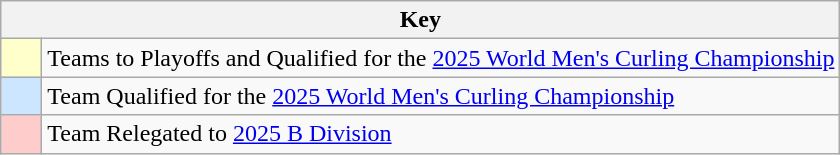<table class="wikitable" style="text-align: center;">
<tr>
<th colspan=2>Key</th>
</tr>
<tr>
<td style="background:#ffffcc; width:20px;"></td>
<td align=left>Teams to Playoffs and Qualified for the <a href='#'>2025 World Men's Curling Championship</a></td>
</tr>
<tr>
<td style="background:#CCE6FF; width:20px;"></td>
<td align=left>Team Qualified for the <a href='#'>2025 World Men's Curling Championship</a></td>
</tr>
<tr>
<td style="background:#ffcccc; width:20px;"></td>
<td align=left>Team Relegated to <a href='#'>2025 B Division</a></td>
</tr>
</table>
